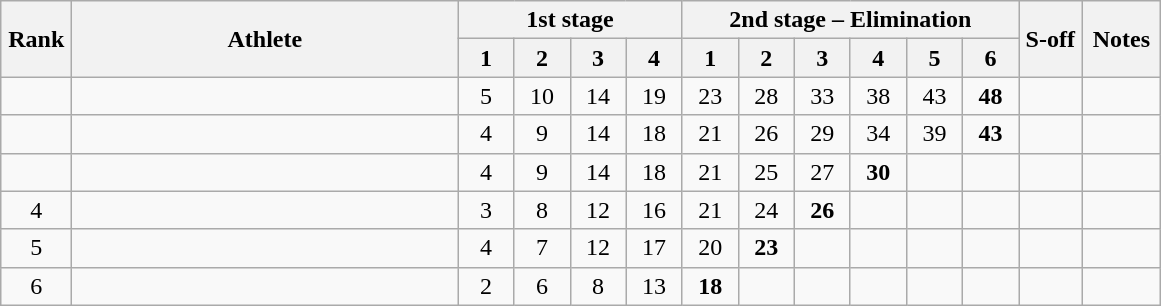<table class="wikitable" style="text-align:center">
<tr>
<th rowspan=2 width=40>Rank</th>
<th rowspan=2 width=250>Athlete</th>
<th colspan=4>1st stage</th>
<th colspan=6>2nd stage – Elimination</th>
<th rowspan=2 width=35>S-off</th>
<th rowspan=2 width=45>Notes</th>
</tr>
<tr>
<th width=30>1</th>
<th width=30>2</th>
<th width=30>3</th>
<th width=30>4</th>
<th width=30>1</th>
<th width=30>2</th>
<th width=30>3</th>
<th width=30>4</th>
<th width=30>5</th>
<th width=30>6</th>
</tr>
<tr>
<td></td>
<td align=left></td>
<td>5</td>
<td>10</td>
<td>14</td>
<td>19</td>
<td>23</td>
<td>28</td>
<td>33</td>
<td>38</td>
<td>43</td>
<td><strong>48</strong></td>
<td></td>
<td></td>
</tr>
<tr>
<td></td>
<td align=left></td>
<td>4</td>
<td>9</td>
<td>14</td>
<td>18</td>
<td>21</td>
<td>26</td>
<td>29</td>
<td>34</td>
<td>39</td>
<td><strong>43</strong></td>
<td></td>
<td></td>
</tr>
<tr>
<td></td>
<td align=left></td>
<td>4</td>
<td>9</td>
<td>14</td>
<td>18</td>
<td>21</td>
<td>25</td>
<td>27</td>
<td><strong>30</strong></td>
<td></td>
<td></td>
<td></td>
<td></td>
</tr>
<tr>
<td>4</td>
<td align=left></td>
<td>3</td>
<td>8</td>
<td>12</td>
<td>16</td>
<td>21</td>
<td>24</td>
<td><strong>26</strong></td>
<td></td>
<td></td>
<td></td>
<td></td>
<td></td>
</tr>
<tr>
<td>5</td>
<td align=left></td>
<td>4</td>
<td>7</td>
<td>12</td>
<td>17</td>
<td>20</td>
<td><strong>23</strong></td>
<td></td>
<td></td>
<td></td>
<td></td>
<td></td>
<td></td>
</tr>
<tr>
<td>6</td>
<td align=left></td>
<td>2</td>
<td>6</td>
<td>8</td>
<td>13</td>
<td><strong>18</strong></td>
<td></td>
<td></td>
<td></td>
<td></td>
<td></td>
<td></td>
<td></td>
</tr>
</table>
